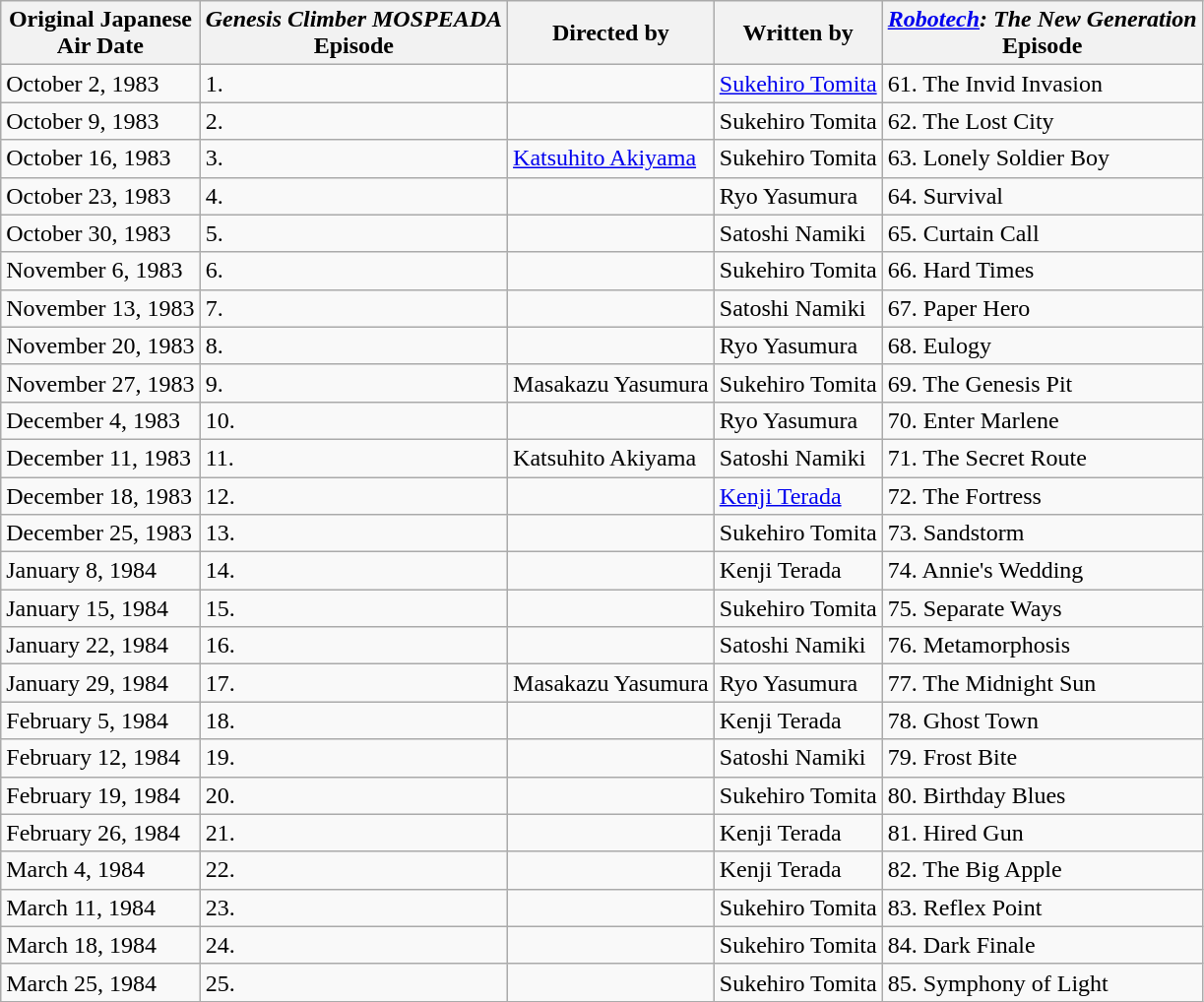<table class="wikitable">
<tr>
<th>Original Japanese<br>Air Date</th>
<th><em>Genesis Climber MOSPEADA</em><br>Episode</th>
<th>Directed by</th>
<th>Written by</th>
<th><em><a href='#'>Robotech</a>: The New Generation</em><br>Episode</th>
</tr>
<tr>
<td>October 2, 1983</td>
<td>1. </td>
<td></td>
<td><a href='#'>Sukehiro Tomita</a></td>
<td>61. The Invid Invasion</td>
</tr>
<tr>
<td>October 9, 1983</td>
<td>2. </td>
<td></td>
<td>Sukehiro Tomita</td>
<td>62. The Lost City</td>
</tr>
<tr>
<td>October 16, 1983</td>
<td>3. </td>
<td><a href='#'>Katsuhito Akiyama</a></td>
<td>Sukehiro Tomita</td>
<td>63. Lonely Soldier Boy</td>
</tr>
<tr>
<td>October 23, 1983</td>
<td>4. </td>
<td></td>
<td>Ryo Yasumura</td>
<td>64. Survival</td>
</tr>
<tr>
<td>October 30, 1983</td>
<td>5. </td>
<td></td>
<td>Satoshi Namiki</td>
<td>65. Curtain Call</td>
</tr>
<tr>
<td>November 6, 1983</td>
<td>6. </td>
<td></td>
<td>Sukehiro Tomita</td>
<td>66. Hard Times</td>
</tr>
<tr>
<td>November 13, 1983</td>
<td>7. </td>
<td></td>
<td>Satoshi Namiki</td>
<td>67. Paper Hero</td>
</tr>
<tr>
<td>November 20, 1983</td>
<td>8. </td>
<td></td>
<td>Ryo Yasumura</td>
<td>68. Eulogy</td>
</tr>
<tr>
<td>November 27, 1983</td>
<td>9. </td>
<td>Masakazu Yasumura</td>
<td>Sukehiro Tomita</td>
<td>69. The Genesis Pit</td>
</tr>
<tr>
<td>December 4, 1983</td>
<td>10. </td>
<td></td>
<td>Ryo Yasumura</td>
<td>70. Enter Marlene</td>
</tr>
<tr>
<td>December 11, 1983</td>
<td>11. </td>
<td>Katsuhito Akiyama</td>
<td>Satoshi Namiki</td>
<td>71. The Secret Route</td>
</tr>
<tr>
<td>December 18, 1983</td>
<td>12. </td>
<td></td>
<td><a href='#'>Kenji Terada</a></td>
<td>72. The Fortress</td>
</tr>
<tr>
<td>December 25, 1983</td>
<td>13. </td>
<td></td>
<td>Sukehiro Tomita</td>
<td>73. Sandstorm</td>
</tr>
<tr>
<td>January 8, 1984</td>
<td>14. </td>
<td></td>
<td>Kenji Terada</td>
<td>74. Annie's Wedding</td>
</tr>
<tr>
<td>January 15, 1984</td>
<td>15. </td>
<td></td>
<td>Sukehiro Tomita</td>
<td>75. Separate Ways</td>
</tr>
<tr>
<td>January 22, 1984</td>
<td>16. </td>
<td></td>
<td>Satoshi Namiki</td>
<td>76. Metamorphosis</td>
</tr>
<tr>
<td>January 29, 1984</td>
<td>17. </td>
<td>Masakazu Yasumura</td>
<td>Ryo Yasumura</td>
<td>77. The Midnight Sun</td>
</tr>
<tr>
<td>February 5, 1984</td>
<td>18. </td>
<td></td>
<td>Kenji Terada</td>
<td>78. Ghost Town</td>
</tr>
<tr>
<td>February 12, 1984</td>
<td>19. </td>
<td></td>
<td>Satoshi Namiki</td>
<td>79. Frost Bite</td>
</tr>
<tr>
<td>February 19, 1984</td>
<td>20. </td>
<td></td>
<td>Sukehiro Tomita</td>
<td>80. Birthday Blues</td>
</tr>
<tr>
<td>February 26, 1984</td>
<td>21. </td>
<td></td>
<td>Kenji Terada</td>
<td>81. Hired Gun</td>
</tr>
<tr>
<td>March 4, 1984</td>
<td>22. </td>
<td></td>
<td>Kenji Terada</td>
<td>82. The Big Apple</td>
</tr>
<tr>
<td>March 11, 1984</td>
<td>23. </td>
<td></td>
<td>Sukehiro Tomita</td>
<td>83. Reflex Point</td>
</tr>
<tr>
<td>March 18, 1984</td>
<td>24. </td>
<td></td>
<td>Sukehiro Tomita</td>
<td>84. Dark Finale</td>
</tr>
<tr>
<td>March 25, 1984</td>
<td>25. </td>
<td></td>
<td>Sukehiro Tomita</td>
<td>85. Symphony of Light</td>
</tr>
</table>
